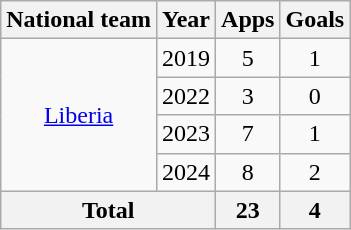<table class="wikitable" style="text-align:center">
<tr>
<th>National team</th>
<th>Year</th>
<th>Apps</th>
<th>Goals</th>
</tr>
<tr>
<td rowspan="4"><a href='#'>Liberia</a></td>
<td>2019</td>
<td>5</td>
<td>1</td>
</tr>
<tr>
<td>2022</td>
<td>3</td>
<td>0</td>
</tr>
<tr>
<td>2023</td>
<td>7</td>
<td>1</td>
</tr>
<tr>
<td>2024</td>
<td>8</td>
<td>2</td>
</tr>
<tr>
<th colspan="2">Total</th>
<th>23</th>
<th>4</th>
</tr>
</table>
